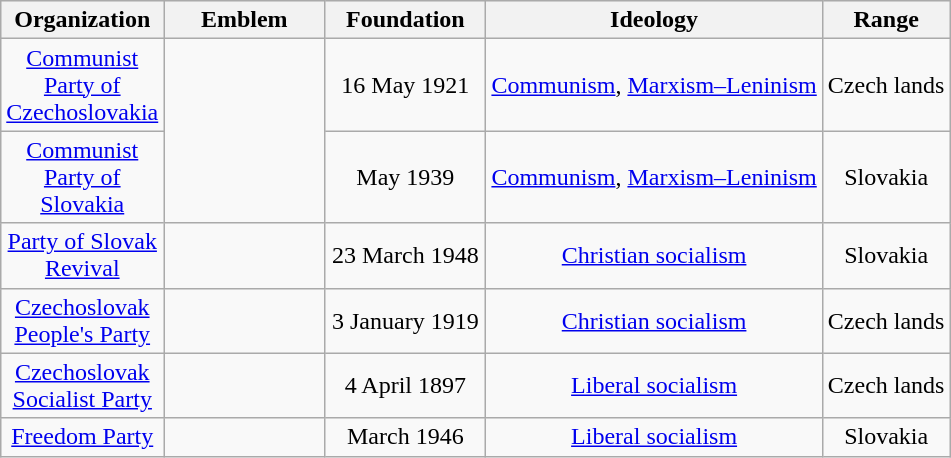<table class="wikitable" style="text-align:center;">
<tr style="background:#efefef;">
<th style="width:100px;">Organization</th>
<th style="width:100px;">Emblem</th>
<th style="width:100px; text-align:center;">Foundation</th>
<th style="text-align:center;">Ideology</th>
<th style="text-align:center;">Range</th>
</tr>
<tr>
<td><a href='#'>Communist Party of Czechoslovakia</a></td>
<td rowspan="2"></td>
<td>16 May 1921</td>
<td><a href='#'>Communism</a>, <a href='#'>Marxism–Leninism</a></td>
<td>Czech lands</td>
</tr>
<tr>
<td><a href='#'>Communist Party of Slovakia</a></td>
<td>May 1939</td>
<td><a href='#'>Communism</a>, <a href='#'>Marxism–Leninism</a></td>
<td>Slovakia</td>
</tr>
<tr>
<td><a href='#'>Party of Slovak Revival</a></td>
<td></td>
<td>23 March 1948</td>
<td><a href='#'>Christian socialism</a></td>
<td>Slovakia</td>
</tr>
<tr>
<td><a href='#'>Czechoslovak People's Party</a></td>
<td></td>
<td>3 January 1919</td>
<td><a href='#'>Christian socialism</a></td>
<td>Czech lands</td>
</tr>
<tr>
<td><a href='#'>Czechoslovak Socialist Party</a></td>
<td></td>
<td>4 April 1897</td>
<td><a href='#'>Liberal socialism</a></td>
<td>Czech lands</td>
</tr>
<tr>
<td><a href='#'>Freedom Party</a></td>
<td></td>
<td>March 1946</td>
<td><a href='#'>Liberal socialism</a></td>
<td>Slovakia</td>
</tr>
</table>
